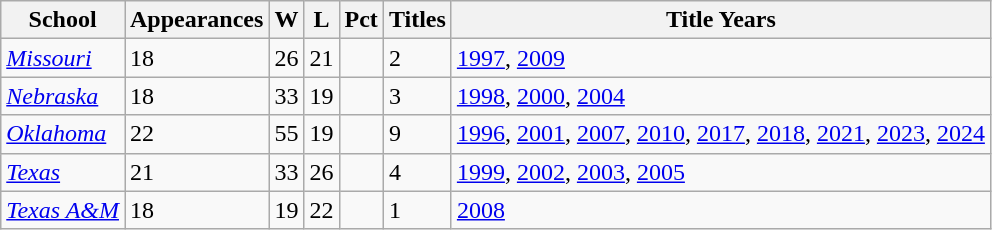<table class="wikitable sortable">
<tr>
<th>School</th>
<th>Appearances</th>
<th>W</th>
<th>L</th>
<th>Pct</th>
<th>Titles</th>
<th>Title Years</th>
</tr>
<tr>
<td><a href='#'><em>Missouri</em></a></td>
<td>18</td>
<td>26</td>
<td>21</td>
<td></td>
<td>2</td>
<td><a href='#'>1997</a>, <a href='#'>2009</a></td>
</tr>
<tr>
<td><a href='#'><em>Nebraska</em></a></td>
<td>18</td>
<td>33</td>
<td>19</td>
<td></td>
<td>3</td>
<td><a href='#'>1998</a>, <a href='#'>2000</a>, <a href='#'>2004</a></td>
</tr>
<tr>
<td><a href='#'><em>Oklahoma</em></a></td>
<td>22</td>
<td>55</td>
<td>19</td>
<td></td>
<td>9</td>
<td><a href='#'>1996</a>, <a href='#'>2001</a>, <a href='#'>2007</a>, <a href='#'>2010</a>, <a href='#'>2017</a>, <a href='#'>2018</a>, <a href='#'>2021</a>, <a href='#'>2023</a>, <a href='#'>2024</a></td>
</tr>
<tr>
<td><a href='#'><em>Texas</em></a></td>
<td>21</td>
<td>33</td>
<td>26</td>
<td></td>
<td>4</td>
<td><a href='#'>1999</a>, <a href='#'>2002</a>, <a href='#'>2003</a>, <a href='#'>2005</a></td>
</tr>
<tr>
<td><a href='#'><em>Texas A&M</em></a></td>
<td>18</td>
<td>19</td>
<td>22</td>
<td></td>
<td>1</td>
<td><a href='#'>2008</a></td>
</tr>
</table>
